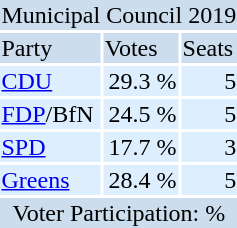<table border=0>
<tr bgcolor=#FFFFFF>
</tr>
<tr bgcolor=#CCDDEE>
<td colspan=6 align=center>Municipal Council 2019</td>
</tr>
<tr bgcolor=#CCDDEE>
<td>Party</td>
<td>Votes</td>
<td>Seats</td>
</tr>
<tr bgcolor=#DDEEFF>
<td><a href='#'>CDU</a></td>
<td align=right>29.3 %</td>
<td align=right>5</td>
</tr>
<tr bgcolor=#DDEEFF>
<td><a href='#'>FDP</a>/BfN</td>
<td align=right>24.5 %</td>
<td align=right>5</td>
</tr>
<tr bgcolor=#DDEEFF>
<td><a href='#'>SPD</a></td>
<td align=right>17.7 %</td>
<td align=right>3</td>
</tr>
<tr bgcolor=#DDEEFF>
<td><a href='#'>Greens</a></td>
<td align=right>28.4 %</td>
<td align=right>5</td>
</tr>
<tr bgcolor=#CCDDEE>
<td colspan=6 align=center>Voter Participation:  %</td>
</tr>
</table>
